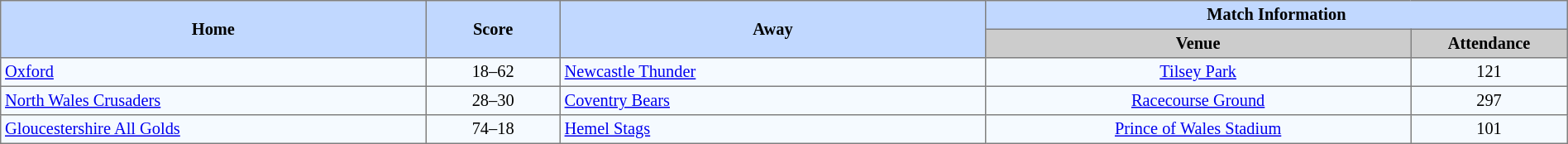<table border=1 style="border-collapse:collapse; font-size:85%; text-align:center;" cellpadding=3 cellspacing=0 width=100%>
<tr bgcolor=#C1D8FF>
<th rowspan=2 width=19%>Home</th>
<th rowspan=2 width=6%>Score</th>
<th rowspan=2 width=19%>Away</th>
<th colspan=2>Match Information</th>
</tr>
<tr bgcolor=#CCCCCC>
<th width=19%>Venue</th>
<th width=7%>Attendance</th>
</tr>
<tr bgcolor=#F5FAFF>
<td align=left> <a href='#'>Oxford</a></td>
<td>18–62</td>
<td align=left> <a href='#'>Newcastle Thunder</a></td>
<td><a href='#'>Tilsey Park</a></td>
<td>121</td>
</tr>
<tr bgcolor=#F5FAFF>
<td align=left> <a href='#'>North Wales Crusaders</a></td>
<td>28–30</td>
<td align=left> <a href='#'>Coventry Bears</a></td>
<td><a href='#'>Racecourse Ground</a></td>
<td>297</td>
</tr>
<tr bgcolor=#F5FAFF>
<td align=left> <a href='#'>Gloucestershire All Golds</a></td>
<td>74–18</td>
<td align=left> <a href='#'>Hemel Stags</a></td>
<td><a href='#'>Prince of Wales Stadium</a></td>
<td>101</td>
</tr>
</table>
